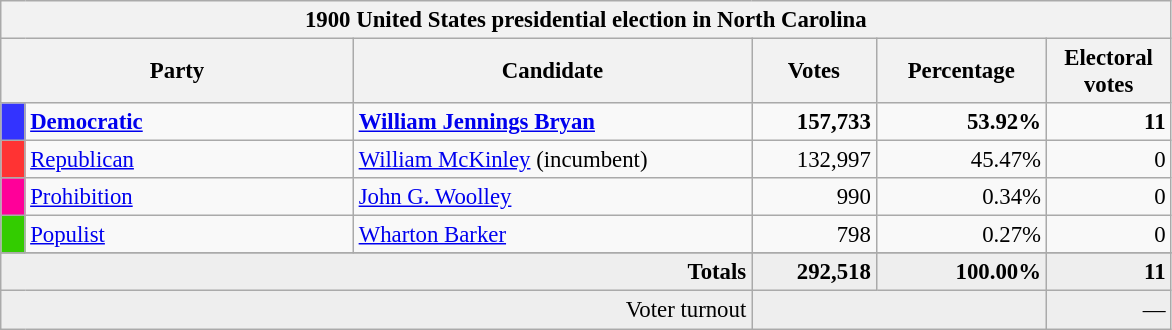<table class="wikitable" style="font-size: 95%;">
<tr>
<th colspan="6">1900 United States presidential election in North Carolina</th>
</tr>
<tr>
<th colspan="2" style="width: 15em">Party</th>
<th style="width: 17em">Candidate</th>
<th style="width: 5em">Votes</th>
<th style="width: 7em">Percentage</th>
<th style="width: 5em">Electoral votes</th>
</tr>
<tr>
<th style="background-color:#3333FF; width: 3px"></th>
<td style="width: 130px"><strong><a href='#'>Democratic</a></strong></td>
<td><strong><a href='#'>William Jennings Bryan</a></strong></td>
<td align="right"><strong>157,733</strong></td>
<td align="right"><strong>53.92%</strong></td>
<td align="right"><strong>11</strong></td>
</tr>
<tr>
<th style="background-color:#FF3333; width: 3px"></th>
<td style="width: 130px"><a href='#'>Republican</a></td>
<td><a href='#'>William McKinley</a> (incumbent)</td>
<td align="right">132,997</td>
<td align="right">45.47%</td>
<td align="right">0</td>
</tr>
<tr>
<th style="background-color:#f09; width: 3px"></th>
<td style="width: 130px"><a href='#'>Prohibition</a></td>
<td><a href='#'>John G. Woolley</a></td>
<td align="right">990</td>
<td align="right">0.34%</td>
<td align="right">0</td>
</tr>
<tr>
<th style="background-color:#3c0; width: 3px"></th>
<td style="width: 130px"><a href='#'>Populist</a></td>
<td><a href='#'>Wharton Barker</a></td>
<td align="right">798</td>
<td align="right">0.27%</td>
<td align="right">0</td>
</tr>
<tr>
</tr>
<tr bgcolor="#EEEEEE">
<td colspan="3" align="right"><strong>Totals</strong></td>
<td align="right"><strong>292,518</strong></td>
<td align="right"><strong>100.00%</strong></td>
<td align="right"><strong>11</strong></td>
</tr>
<tr bgcolor="#EEEEEE">
<td colspan="3" align="right">Voter turnout</td>
<td colspan="2" align="right"></td>
<td align="right">—</td>
</tr>
</table>
